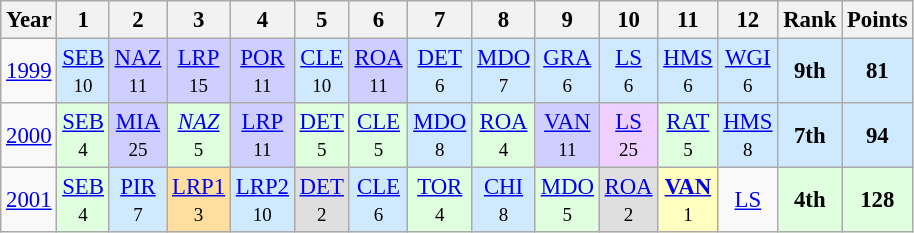<table class="wikitable" style="text-align:center; font-size:95%">
<tr>
<th>Year</th>
<th>1</th>
<th>2</th>
<th>3</th>
<th>4</th>
<th>5</th>
<th>6</th>
<th>7</th>
<th>8</th>
<th>9</th>
<th>10</th>
<th>11</th>
<th>12</th>
<th>Rank</th>
<th>Points</th>
</tr>
<tr>
<td><a href='#'>1999</a></td>
<td style="background:#CFEAFF;"><a href='#'>SEB</a><br><small>10</small></td>
<td style="background:#CFCFFF;"><a href='#'>NAZ</a><br><small>11</small></td>
<td style="background:#CFCFFF;"><a href='#'>LRP</a><br><small>15</small></td>
<td style="background:#CFCFFF;"><a href='#'>POR</a><br><small>11</small></td>
<td style="background:#CFEAFF;"><a href='#'>CLE</a><br><small>10</small></td>
<td style="background:#CFCFFF;"><a href='#'>ROA</a><br><small>11</small></td>
<td style="background:#CFEAFF;"><a href='#'>DET</a><br><small>6</small></td>
<td style="background:#CFEAFF;"><a href='#'>MDO</a><br><small>7</small></td>
<td style="background:#CFEAFF;"><a href='#'>GRA</a><br><small>6</small></td>
<td style="background:#CFEAFF;"><a href='#'>LS</a><br><small>6</small></td>
<td style="background:#CFEAFF;"><a href='#'>HMS</a><br><small>6</small></td>
<td style="background:#CFEAFF;"><a href='#'>WGI</a><br><small>6</small></td>
<td style="background:#CFEAFF;"><strong>9th</strong></td>
<td style="background:#CFEAFF;"><strong>81</strong></td>
</tr>
<tr>
<td><a href='#'>2000</a></td>
<td style="background:#DFFFDF;"><a href='#'>SEB</a><br><small>4</small></td>
<td style="background:#CFCFFF;"><a href='#'>MIA</a><br><small>25</small></td>
<td style="background:#DFFFDF;"><em><a href='#'>NAZ</a></em><br><small>5</small></td>
<td style="background:#CFCFFF;"><a href='#'>LRP</a><br><small>11</small></td>
<td style="background:#DFFFDF;"><a href='#'>DET</a><br><small>5</small></td>
<td style="background:#DFFFDF;"><a href='#'>CLE</a><br><small>5</small></td>
<td style="background:#CFEAFF;"><a href='#'>MDO</a><br><small>8</small></td>
<td style="background:#DFFFDF;"><a href='#'>ROA</a><br><small>4</small></td>
<td style="background:#CFCFFF;"><a href='#'>VAN</a><br><small>11</small></td>
<td style="background:#EFCFFF;"><a href='#'>LS</a><br><small>25</small></td>
<td style="background:#DFFFDF;"><a href='#'>RAT</a><br><small>5</small></td>
<td style="background:#CFEAFF;"><a href='#'>HMS</a><br><small>8</small></td>
<td style="background:#CFEAFF;"><strong>7th</strong></td>
<td style="background:#CFEAFF;"><strong>94</strong></td>
</tr>
<tr>
<td><a href='#'>2001</a></td>
<td style="background:#DFFFDF;"><a href='#'>SEB</a><br><small>4</small></td>
<td style="background:#CFEAFF;"><a href='#'>PIR</a><br><small>7</small></td>
<td style="background:#FFDF9F;"><a href='#'>LRP1</a><br><small>3</small></td>
<td style="background:#CFEAFF;"><a href='#'>LRP2</a><br><small>10</small></td>
<td style="background:#DFDFDF;"><a href='#'>DET</a><br><small>2</small></td>
<td style="background:#CFEAFF;"><a href='#'>CLE</a><br><small>6</small></td>
<td style="background:#DFFFDF;"><a href='#'>TOR</a><br><small>4</small></td>
<td style="background:#CFEAFF;"><a href='#'>CHI</a><br><small>8</small></td>
<td style="background:#DFFFDF;"><a href='#'>MDO</a><br><small>5</small></td>
<td style="background:#DFDFDF;"><a href='#'>ROA</a><br><small>2</small></td>
<td style="background:#FFFFBF;"><strong><a href='#'>VAN</a></strong><br><small>1</small></td>
<td><a href='#'>LS</a></td>
<td style="background:#DFFFDF;"><strong>4th</strong></td>
<td style="background:#DFFFDF;"><strong>128</strong></td>
</tr>
</table>
